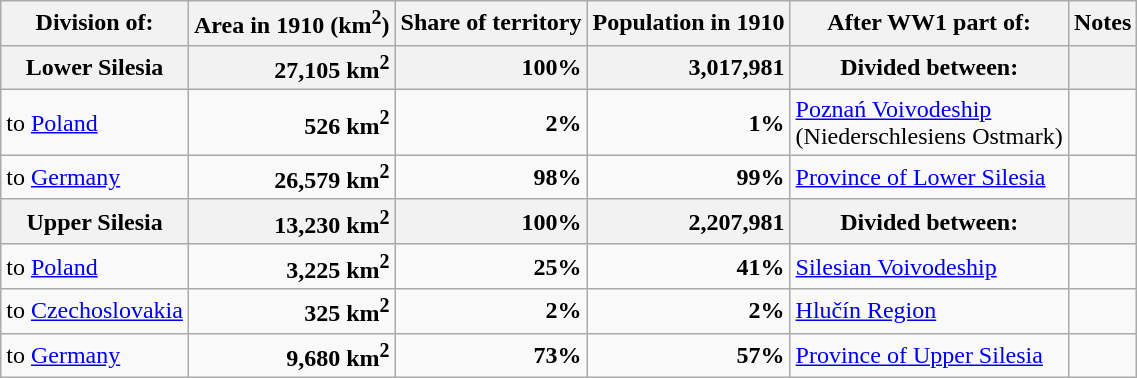<table class="wikitable">
<tr>
<th>Division of:</th>
<th>Area in 1910 (km<sup>2</sup>)</th>
<th>Share of territory</th>
<th>Population in 1910</th>
<th>After WW1 part of:</th>
<th>Notes</th>
</tr>
<tr>
<th>Lower Silesia</th>
<th style="text-align: right;">27,105 km<sup>2</sup></th>
<th style="text-align: right;">100%</th>
<th style="text-align: right;">3,017,981</th>
<th>Divided between:</th>
<th></th>
</tr>
<tr>
<td>to <a href='#'>Poland</a></td>
<td style="text-align: right;"><strong>526 km<sup>2</sup></strong></td>
<td style="text-align: right;"><strong>2%</strong></td>
<td style="text-align: right;"><strong>1%</strong></td>
<td><a href='#'>Poznań Voivodeship</a><br>(Niederschlesiens Ostmark)</td>
<td></td>
</tr>
<tr>
<td>to <a href='#'>Germany</a></td>
<td style="text-align: right;"><strong>26,579 km<sup>2</sup></strong></td>
<td style="text-align: right;"><strong>98%</strong></td>
<td style="text-align: right;"><strong>99%</strong></td>
<td><a href='#'>Province of Lower Silesia</a></td>
<td></td>
</tr>
<tr>
<th>Upper Silesia</th>
<th style="text-align: right;">13,230 km<sup>2</sup></th>
<th style="text-align: right;">100%</th>
<th style="text-align: right;">2,207,981</th>
<th>Divided between:</th>
<th></th>
</tr>
<tr>
<td>to <a href='#'>Poland</a></td>
<td style="text-align: right;"><strong>3,225 km<sup>2</sup></strong></td>
<td style="text-align: right;"><strong>25%</strong></td>
<td style="text-align: right;"><strong>41%</strong></td>
<td><a href='#'>Silesian Voivodeship</a></td>
<td></td>
</tr>
<tr>
<td>to <a href='#'>Czechoslovakia</a></td>
<td style="text-align: right;"><strong>325 km<sup>2</sup></strong></td>
<td style="text-align: right;"><strong>2%</strong></td>
<td style="text-align: right;"><strong>2%</strong></td>
<td><a href='#'>Hlučín Region</a></td>
<td></td>
</tr>
<tr>
<td>to <a href='#'>Germany</a></td>
<td style="text-align: right;"><strong>9,680 km<sup>2</sup></strong></td>
<td style="text-align: right;"><strong>73%</strong></td>
<td style="text-align: right;"><strong>57%</strong></td>
<td><a href='#'>Province of Upper Silesia</a></td>
<td></td>
</tr>
</table>
